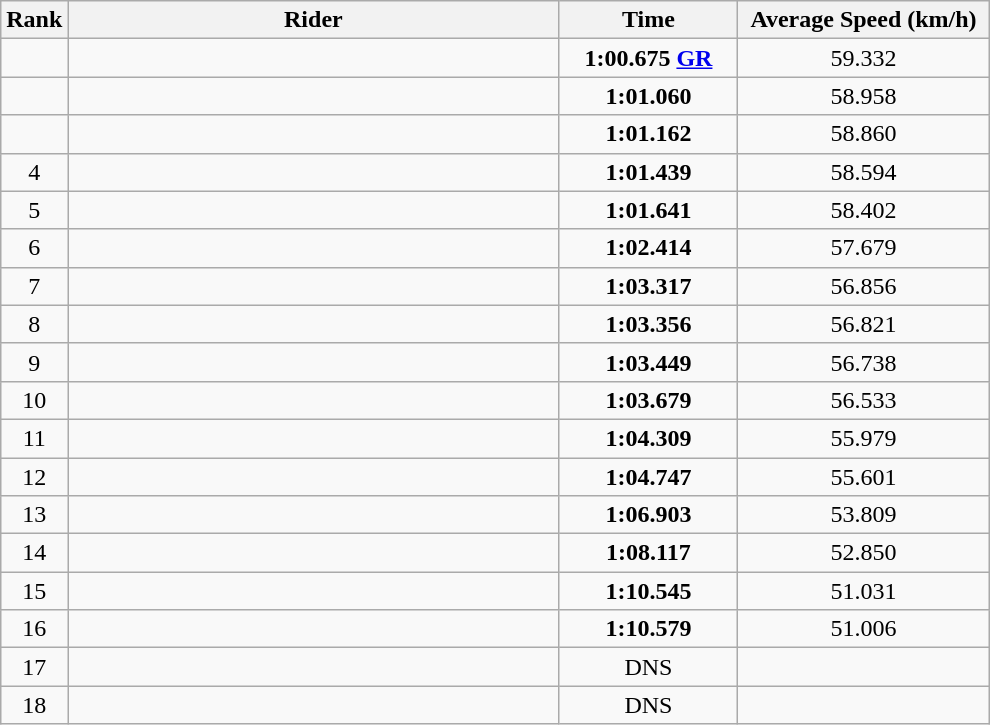<table class="wikitable" style="text-align:center;">
<tr>
<th>Rank</th>
<th style="width:20em;">Rider</th>
<th style="width:7em;">Time</th>
<th style="width:10em;">Average Speed (km/h)</th>
</tr>
<tr>
<td></td>
<td align=left></td>
<td><strong>1:00.675</strong> <a href='#'><strong>GR</strong></a></td>
<td>59.332</td>
</tr>
<tr>
<td></td>
<td align=left></td>
<td><strong>1:01.060</strong></td>
<td>58.958</td>
</tr>
<tr>
<td></td>
<td align=left></td>
<td><strong>1:01.162</strong></td>
<td>58.860</td>
</tr>
<tr>
<td>4</td>
<td align=left></td>
<td><strong>1:01.439</strong></td>
<td>58.594</td>
</tr>
<tr>
<td>5</td>
<td align=left></td>
<td><strong>1:01.641</strong></td>
<td>58.402</td>
</tr>
<tr>
<td>6</td>
<td align=left></td>
<td><strong>1:02.414</strong></td>
<td>57.679</td>
</tr>
<tr>
<td>7</td>
<td align=left></td>
<td><strong>1:03.317</strong></td>
<td>56.856</td>
</tr>
<tr>
<td>8</td>
<td align=left></td>
<td><strong>1:03.356</strong></td>
<td>56.821</td>
</tr>
<tr>
<td>9</td>
<td align=left></td>
<td><strong>1:03.449</strong></td>
<td>56.738</td>
</tr>
<tr>
<td>10</td>
<td align=left></td>
<td><strong>1:03.679</strong></td>
<td>56.533</td>
</tr>
<tr>
<td>11</td>
<td align=left></td>
<td><strong>1:04.309</strong></td>
<td>55.979</td>
</tr>
<tr>
<td>12</td>
<td align=left></td>
<td><strong>1:04.747</strong></td>
<td>55.601</td>
</tr>
<tr>
<td>13</td>
<td align=left></td>
<td><strong>1:06.903</strong></td>
<td>53.809</td>
</tr>
<tr>
<td>14</td>
<td align=left></td>
<td><strong>1:08.117</strong></td>
<td>52.850</td>
</tr>
<tr>
<td>15</td>
<td align=left></td>
<td><strong>1:10.545</strong></td>
<td>51.031</td>
</tr>
<tr>
<td>16</td>
<td align=left></td>
<td><strong>1:10.579</strong></td>
<td>51.006</td>
</tr>
<tr>
<td>17</td>
<td align=left></td>
<td>DNS</td>
<td></td>
</tr>
<tr>
<td>18</td>
<td align=left></td>
<td>DNS</td>
<td></td>
</tr>
</table>
